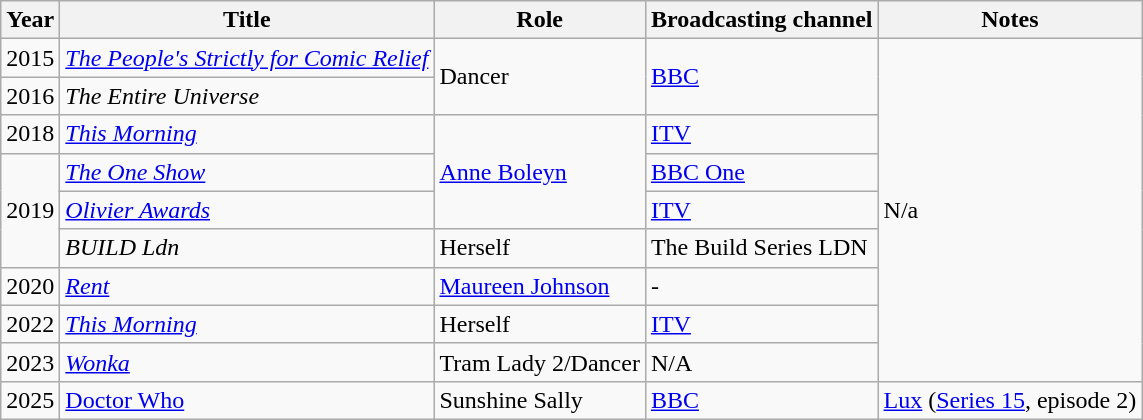<table class="wikitable">
<tr>
<th>Year</th>
<th>Title</th>
<th>Role</th>
<th>Broadcasting channel</th>
<th>Notes</th>
</tr>
<tr>
<td>2015</td>
<td><em><a href='#'>The People's Strictly for Comic Relief</a></em></td>
<td rowspan="2">Dancer</td>
<td rowspan="2"><a href='#'>BBC</a></td>
<td rowspan="9">N/a</td>
</tr>
<tr>
<td>2016</td>
<td><em>The Entire Universe</em></td>
</tr>
<tr>
<td>2018</td>
<td><em><a href='#'>This Morning</a></em></td>
<td rowspan="3"><a href='#'>Anne Boleyn</a></td>
<td><a href='#'>ITV</a></td>
</tr>
<tr>
<td rowspan="3">2019</td>
<td><em><a href='#'>The One Show</a></em></td>
<td><a href='#'>BBC One</a></td>
</tr>
<tr>
<td><em><a href='#'>Olivier Awards</a></em></td>
<td><a href='#'>ITV</a></td>
</tr>
<tr>
<td><em>BUILD Ldn</em></td>
<td>Herself</td>
<td>The Build Series LDN</td>
</tr>
<tr>
<td>2020</td>
<td><em><a href='#'>Rent</a></em></td>
<td><a href='#'>Maureen Johnson</a></td>
<td>-</td>
</tr>
<tr>
<td>2022</td>
<td><em><a href='#'>This Morning</a></em></td>
<td>Herself</td>
<td><a href='#'>ITV</a></td>
</tr>
<tr>
<td>2023</td>
<td><em><a href='#'>Wonka</a></em></td>
<td>Tram Lady 2/Dancer</td>
<td>N/A</td>
</tr>
<tr>
<td>2025</td>
<td><a href='#'>Doctor Who</a></td>
<td>Sunshine Sally</td>
<td><a href='#'>BBC</a></td>
<td><a href='#'>Lux</a> (<a href='#'>Series 15</a>, episode 2)</td>
</tr>
</table>
